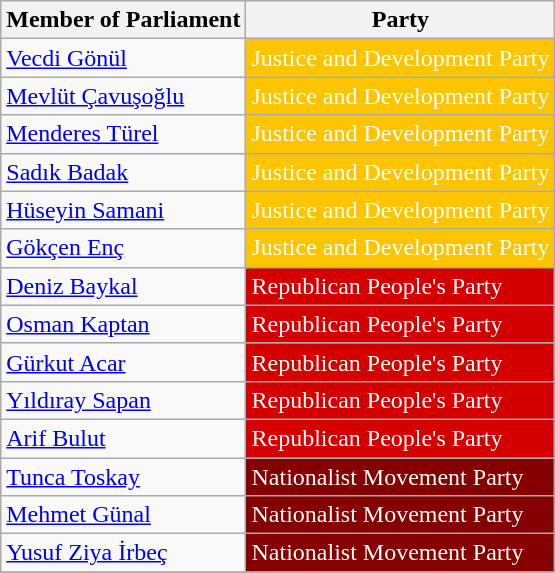<table class="wikitable">
<tr>
<th>Member of Parliament</th>
<th>Party</th>
</tr>
<tr>
<td><a href='#'>Vecdi Gönül</a></td>
<td style="background:#FDC400; color:white">Justice and Development Party</td>
</tr>
<tr>
<td><a href='#'>Mevlüt Çavuşoğlu</a></td>
<td style="background:#FDC400; color:white">Justice and Development Party</td>
</tr>
<tr>
<td><a href='#'>Menderes Türel</a></td>
<td style="background:#FDC400; color:white">Justice and Development Party</td>
</tr>
<tr>
<td><a href='#'>Sadık Badak</a></td>
<td style="background:#FDC400; color:white">Justice and Development Party</td>
</tr>
<tr>
<td><a href='#'>Hüseyin Samani</a></td>
<td style="background:#FDC400; color:white">Justice and Development Party</td>
</tr>
<tr>
<td><a href='#'>Gökçen Enç</a></td>
<td style="background:#FDC400; color:white">Justice and Development Party</td>
</tr>
<tr>
<td><a href='#'>Deniz Baykal</a></td>
<td style="background:#D40000; color:white">Republican People's Party</td>
</tr>
<tr>
<td><a href='#'>Osman Kaptan</a></td>
<td style="background:#D40000; color:white">Republican People's Party</td>
</tr>
<tr>
<td><a href='#'>Gürkut Acar</a></td>
<td style="background:#D40000; color:white">Republican People's Party</td>
</tr>
<tr>
<td><a href='#'>Yıldıray Sapan</a></td>
<td style="background:#D40000; color:white">Republican People's Party</td>
</tr>
<tr>
<td><a href='#'>Arif Bulut</a></td>
<td style="background:#D40000; color:white">Republican People's Party</td>
</tr>
<tr>
<td><a href='#'>Tunca Toskay</a></td>
<td style="background:#870000; color:white">Nationalist Movement Party</td>
</tr>
<tr>
<td><a href='#'>Mehmet Günal</a></td>
<td style="background:#870000; color:white">Nationalist Movement Party</td>
</tr>
<tr>
<td><a href='#'>Yusuf Ziya İrbeç</a></td>
<td style="background:#870000; color:white">Nationalist Movement Party</td>
</tr>
<tr>
</tr>
</table>
